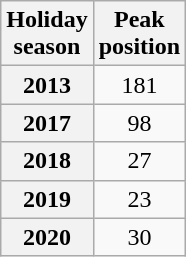<table class="wikitable sortable plainrowheaders" style="text-align:center">
<tr>
<th scope="col">Holiday<br>season</th>
<th scope="col">Peak<br>position</th>
</tr>
<tr>
<th scope="row"style="text-align:center;">2013</th>
<td>181</td>
</tr>
<tr>
<th scope="row"style="text-align:center;">2017</th>
<td>98</td>
</tr>
<tr>
<th scope="row"style="text-align:center;">2018</th>
<td>27</td>
</tr>
<tr>
<th scope="row"style="text-align:center;">2019</th>
<td>23</td>
</tr>
<tr>
<th scope="row"style="text-align:center;">2020</th>
<td>30</td>
</tr>
</table>
